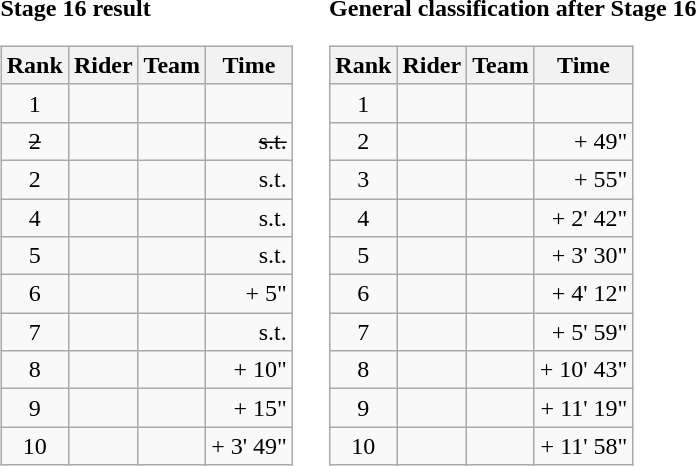<table>
<tr>
<td><strong>Stage 16 result</strong><br><table class="wikitable">
<tr>
<th scope="col">Rank</th>
<th scope="col">Rider</th>
<th scope="col">Team</th>
<th scope="col">Time</th>
</tr>
<tr>
<td style="text-align:center;">1</td>
<td></td>
<td></td>
<td style="text-align:right;"></td>
</tr>
<tr>
<td style="text-align:center;"><s>2</s></td>
<td><s></s></td>
<td><s></s></td>
<td style="text-align:right;"><s>s.t.</s></td>
</tr>
<tr>
<td style="text-align:center;">2</td>
<td></td>
<td></td>
<td style="text-align:right;">s.t.</td>
</tr>
<tr>
<td style="text-align:center;">4</td>
<td></td>
<td></td>
<td style="text-align:right;">s.t.</td>
</tr>
<tr>
<td style="text-align:center;">5</td>
<td></td>
<td></td>
<td style="text-align:right;">s.t.</td>
</tr>
<tr>
<td style="text-align:center;">6</td>
<td></td>
<td></td>
<td style="text-align:right;">+ 5"</td>
</tr>
<tr>
<td style="text-align:center;">7</td>
<td></td>
<td></td>
<td style="text-align:right;">s.t.</td>
</tr>
<tr>
<td style="text-align:center;">8</td>
<td></td>
<td></td>
<td style="text-align:right;">+ 10"</td>
</tr>
<tr>
<td style="text-align:center;">9</td>
<td></td>
<td></td>
<td style="text-align:right;">+ 15"</td>
</tr>
<tr>
<td style="text-align:center;">10</td>
<td></td>
<td></td>
<td style="text-align:right;">+ 3' 49"</td>
</tr>
</table>
</td>
<td></td>
<td><strong>General classification after Stage 16</strong><br><table class="wikitable">
<tr>
<th scope="col">Rank</th>
<th scope="col">Rider</th>
<th scope="col">Team</th>
<th scope="col">Time</th>
</tr>
<tr>
<td style="text-align:center;">1</td>
<td></td>
<td></td>
<td style="text-align:right;"></td>
</tr>
<tr>
<td style="text-align:center;">2</td>
<td></td>
<td></td>
<td style="text-align:right;">+ 49"</td>
</tr>
<tr>
<td style="text-align:center;">3</td>
<td></td>
<td></td>
<td style="text-align:right;">+ 55"</td>
</tr>
<tr>
<td style="text-align:center;">4</td>
<td></td>
<td></td>
<td style="text-align:right;">+ 2' 42"</td>
</tr>
<tr>
<td style="text-align:center;">5</td>
<td></td>
<td></td>
<td style="text-align:right;">+ 3' 30"</td>
</tr>
<tr>
<td style="text-align:center;">6</td>
<td></td>
<td></td>
<td style="text-align:right;">+ 4' 12"</td>
</tr>
<tr>
<td style="text-align:center;">7</td>
<td></td>
<td></td>
<td style="text-align:right;">+ 5' 59"</td>
</tr>
<tr>
<td style="text-align:center;">8</td>
<td></td>
<td></td>
<td style="text-align:right;">+ 10' 43"</td>
</tr>
<tr>
<td style="text-align:center;">9</td>
<td></td>
<td></td>
<td style="text-align:right;">+ 11' 19"</td>
</tr>
<tr>
<td style="text-align:center;">10</td>
<td></td>
<td></td>
<td style="text-align:right;">+ 11' 58"</td>
</tr>
</table>
</td>
</tr>
</table>
